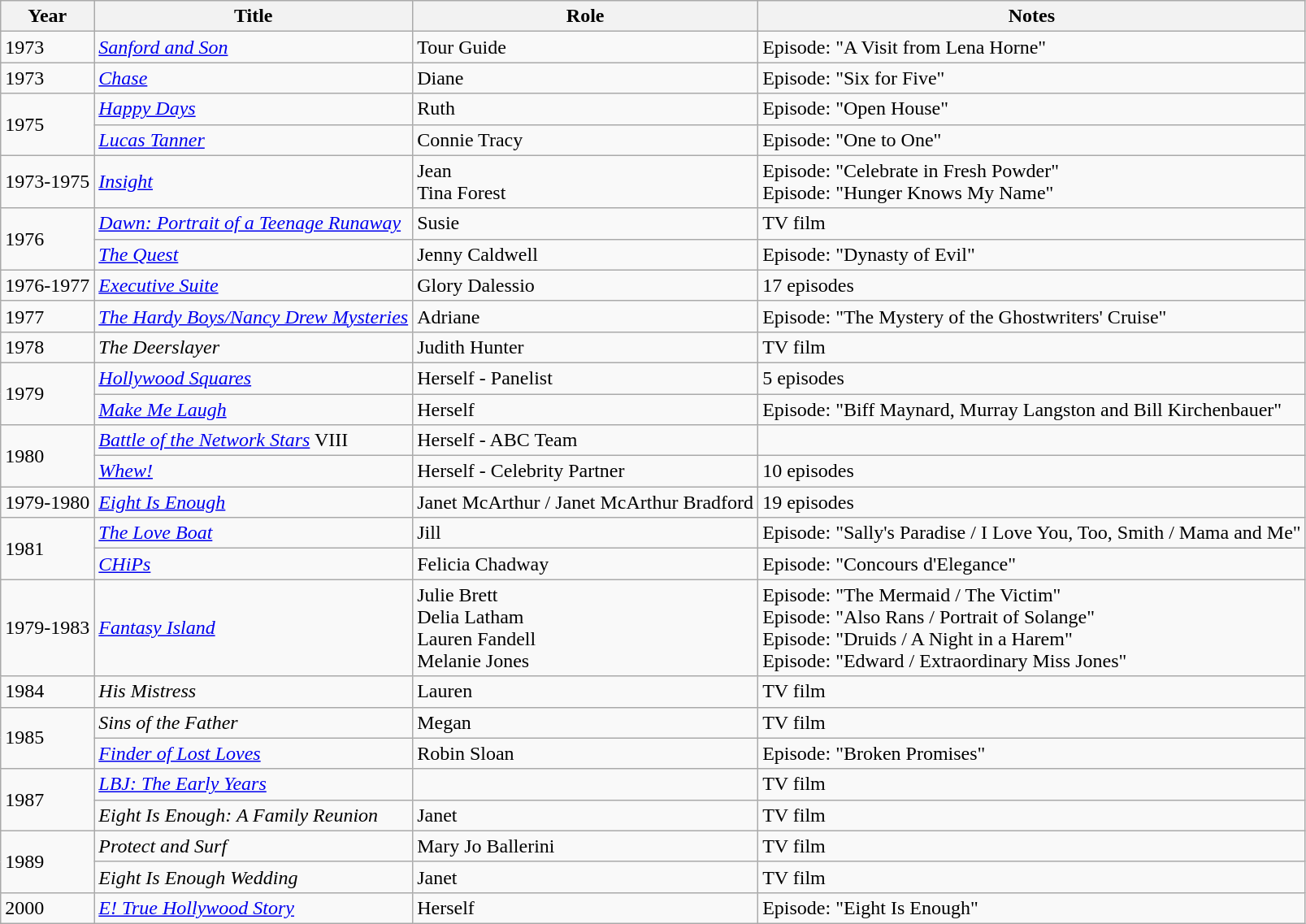<table class="wikitable sortable">
<tr>
<th>Year</th>
<th>Title</th>
<th>Role</th>
<th class="wikitable unsortable">Notes</th>
</tr>
<tr>
<td>1973</td>
<td><em><a href='#'>Sanford and Son</a></em></td>
<td>Tour Guide</td>
<td>Episode: "A Visit from Lena Horne"</td>
</tr>
<tr>
<td>1973</td>
<td><em><a href='#'>Chase</a></em></td>
<td>Diane</td>
<td>Episode: "Six for Five"</td>
</tr>
<tr>
<td rowspan="2">1975</td>
<td><em><a href='#'>Happy Days</a></em></td>
<td>Ruth</td>
<td>Episode: "Open House"</td>
</tr>
<tr>
<td><em><a href='#'>Lucas Tanner</a></em></td>
<td>Connie Tracy</td>
<td>Episode: "One to One"</td>
</tr>
<tr>
<td>1973-1975</td>
<td><em><a href='#'>Insight</a></em></td>
<td>Jean<br>Tina Forest</td>
<td>Episode: "Celebrate in Fresh Powder"<br>Episode: "Hunger Knows My Name"</td>
</tr>
<tr>
<td rowspan="2">1976</td>
<td><em><a href='#'>Dawn: Portrait of a Teenage Runaway</a></em></td>
<td>Susie</td>
<td>TV film</td>
</tr>
<tr>
<td><em><a href='#'>The Quest</a></em></td>
<td>Jenny Caldwell</td>
<td>Episode: "Dynasty of Evil"</td>
</tr>
<tr>
<td>1976-1977</td>
<td><em><a href='#'>Executive Suite</a></em></td>
<td>Glory Dalessio</td>
<td>17 episodes</td>
</tr>
<tr>
<td>1977</td>
<td><em><a href='#'>The Hardy Boys/Nancy Drew Mysteries</a></em></td>
<td>Adriane</td>
<td>Episode: "The Mystery of the Ghostwriters' Cruise"</td>
</tr>
<tr>
<td>1978</td>
<td><em>The Deerslayer</em></td>
<td>Judith Hunter</td>
<td>TV film</td>
</tr>
<tr>
<td rowspan="2">1979</td>
<td><em><a href='#'>Hollywood Squares</a></em></td>
<td>Herself - Panelist</td>
<td>5 episodes</td>
</tr>
<tr>
<td><em><a href='#'>Make Me Laugh</a></em></td>
<td>Herself</td>
<td>Episode: "Biff Maynard, Murray Langston and Bill Kirchenbauer"</td>
</tr>
<tr>
<td rowspan="2">1980</td>
<td><em><a href='#'>Battle of the Network Stars</a></em> VIII</td>
<td>Herself - ABC Team</td>
<td></td>
</tr>
<tr>
<td><em><a href='#'>Whew!</a></em></td>
<td>Herself - Celebrity Partner</td>
<td>10 episodes</td>
</tr>
<tr>
<td>1979-1980</td>
<td><em><a href='#'>Eight Is Enough</a></em></td>
<td>Janet McArthur / Janet McArthur Bradford</td>
<td>19 episodes</td>
</tr>
<tr>
<td rowspan="2">1981</td>
<td><em><a href='#'>The Love Boat</a></em></td>
<td>Jill</td>
<td>Episode: "Sally's Paradise / I Love You, Too, Smith / Mama and Me"</td>
</tr>
<tr>
<td><em><a href='#'>CHiPs</a></em></td>
<td>Felicia Chadway</td>
<td>Episode: "Concours d'Elegance"</td>
</tr>
<tr>
<td>1979-1983</td>
<td><em><a href='#'>Fantasy Island</a></em></td>
<td>Julie Brett<br>Delia Latham<br>Lauren Fandell<br>Melanie Jones</td>
<td>Episode: "The Mermaid / The Victim"<br>Episode: "Also Rans / Portrait of Solange"<br>Episode: "Druids / A Night in a Harem"<br>Episode: "Edward / Extraordinary Miss Jones"</td>
</tr>
<tr>
<td>1984</td>
<td><em>His Mistress</em></td>
<td>Lauren</td>
<td>TV film</td>
</tr>
<tr>
<td rowspan="2">1985</td>
<td><em>Sins of the Father</em></td>
<td>Megan</td>
<td>TV film</td>
</tr>
<tr>
<td><em><a href='#'>Finder of Lost Loves</a></em></td>
<td>Robin Sloan</td>
<td>Episode: "Broken Promises"</td>
</tr>
<tr>
<td rowspan="2">1987</td>
<td><em><a href='#'>LBJ: The Early Years</a></em></td>
<td></td>
<td>TV film</td>
</tr>
<tr>
<td><em>Eight Is Enough: A Family Reunion</em></td>
<td>Janet</td>
<td>TV film</td>
</tr>
<tr>
<td rowspan="2">1989</td>
<td><em>Protect and Surf</em></td>
<td>Mary Jo Ballerini</td>
<td>TV film</td>
</tr>
<tr>
<td><em>Eight Is Enough Wedding</em></td>
<td>Janet</td>
<td>TV film</td>
</tr>
<tr>
<td>2000</td>
<td><em><a href='#'>E! True Hollywood Story</a></em></td>
<td>Herself</td>
<td>Episode: "Eight Is Enough"</td>
</tr>
</table>
